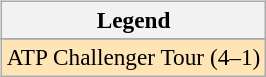<table>
<tr valign=top>
<td><br><table class=wikitable style=font-size:97%>
<tr>
<th>Legend</th>
</tr>
<tr bgcolor=e5d1cb>
</tr>
<tr bgcolor=moccasin>
<td>ATP Challenger Tour (4–1)</td>
</tr>
</table>
</td>
<td></td>
</tr>
</table>
